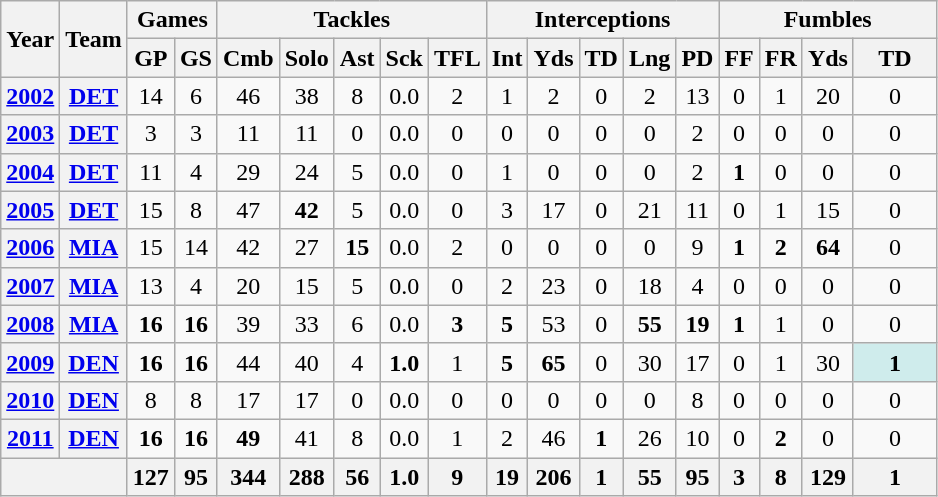<table class="wikitable" style="text-align:center">
<tr>
<th rowspan="2">Year</th>
<th rowspan="2">Team</th>
<th colspan="2">Games</th>
<th colspan="5">Tackles</th>
<th colspan="5">Interceptions</th>
<th colspan="4">Fumbles</th>
</tr>
<tr>
<th>GP</th>
<th>GS</th>
<th>Cmb</th>
<th>Solo</th>
<th>Ast</th>
<th>Sck</th>
<th>TFL</th>
<th>Int</th>
<th>Yds</th>
<th>TD</th>
<th>Lng</th>
<th>PD</th>
<th>FF</th>
<th>FR</th>
<th>Yds</th>
<th>TD</th>
</tr>
<tr>
<th><a href='#'>2002</a></th>
<th><a href='#'>DET</a></th>
<td>14</td>
<td>6</td>
<td>46</td>
<td>38</td>
<td>8</td>
<td>0.0</td>
<td>2</td>
<td>1</td>
<td>2</td>
<td>0</td>
<td>2</td>
<td>13</td>
<td>0</td>
<td>1</td>
<td>20</td>
<td>0</td>
</tr>
<tr>
<th><a href='#'>2003</a></th>
<th><a href='#'>DET</a></th>
<td>3</td>
<td>3</td>
<td>11</td>
<td>11</td>
<td>0</td>
<td>0.0</td>
<td>0</td>
<td>0</td>
<td>0</td>
<td>0</td>
<td>0</td>
<td>2</td>
<td>0</td>
<td>0</td>
<td>0</td>
<td>0</td>
</tr>
<tr>
<th><a href='#'>2004</a></th>
<th><a href='#'>DET</a></th>
<td>11</td>
<td>4</td>
<td>29</td>
<td>24</td>
<td>5</td>
<td>0.0</td>
<td>0</td>
<td>1</td>
<td>0</td>
<td>0</td>
<td>0</td>
<td>2</td>
<td><strong>1</strong></td>
<td>0</td>
<td>0</td>
<td>0</td>
</tr>
<tr>
<th><a href='#'>2005</a></th>
<th><a href='#'>DET</a></th>
<td>15</td>
<td>8</td>
<td>47</td>
<td><strong>42</strong></td>
<td>5</td>
<td>0.0</td>
<td>0</td>
<td>3</td>
<td>17</td>
<td>0</td>
<td>21</td>
<td>11</td>
<td>0</td>
<td>1</td>
<td>15</td>
<td>0</td>
</tr>
<tr>
<th><a href='#'>2006</a></th>
<th><a href='#'>MIA</a></th>
<td>15</td>
<td>14</td>
<td>42</td>
<td>27</td>
<td><strong>15</strong></td>
<td>0.0</td>
<td>2</td>
<td>0</td>
<td>0</td>
<td>0</td>
<td>0</td>
<td>9</td>
<td><strong>1</strong></td>
<td><strong>2</strong></td>
<td><strong>64</strong></td>
<td>0</td>
</tr>
<tr>
<th><a href='#'>2007</a></th>
<th><a href='#'>MIA</a></th>
<td>13</td>
<td>4</td>
<td>20</td>
<td>15</td>
<td>5</td>
<td>0.0</td>
<td>0</td>
<td>2</td>
<td>23</td>
<td>0</td>
<td>18</td>
<td>4</td>
<td>0</td>
<td>0</td>
<td>0</td>
<td>0</td>
</tr>
<tr>
<th><a href='#'>2008</a></th>
<th><a href='#'>MIA</a></th>
<td><strong>16</strong></td>
<td><strong>16</strong></td>
<td>39</td>
<td>33</td>
<td>6</td>
<td>0.0</td>
<td><strong>3</strong></td>
<td><strong>5</strong></td>
<td>53</td>
<td>0</td>
<td><strong>55</strong></td>
<td><strong>19</strong></td>
<td><strong>1</strong></td>
<td>1</td>
<td>0</td>
<td>0</td>
</tr>
<tr>
<th><a href='#'>2009</a></th>
<th><a href='#'>DEN</a></th>
<td><strong>16</strong></td>
<td><strong>16</strong></td>
<td>44</td>
<td>40</td>
<td>4</td>
<td><strong>1.0</strong></td>
<td>1</td>
<td><strong>5</strong></td>
<td><strong>65</strong></td>
<td>0</td>
<td>30</td>
<td>17</td>
<td>0</td>
<td>1</td>
<td>30</td>
<td style="background:#cfecec; width:3em;"><strong>1</strong></td>
</tr>
<tr>
<th><a href='#'>2010</a></th>
<th><a href='#'>DEN</a></th>
<td>8</td>
<td>8</td>
<td>17</td>
<td>17</td>
<td>0</td>
<td>0.0</td>
<td>0</td>
<td>0</td>
<td>0</td>
<td>0</td>
<td>0</td>
<td>8</td>
<td>0</td>
<td>0</td>
<td>0</td>
<td>0</td>
</tr>
<tr>
<th><a href='#'>2011</a></th>
<th><a href='#'>DEN</a></th>
<td><strong>16</strong></td>
<td><strong>16</strong></td>
<td><strong>49</strong></td>
<td>41</td>
<td>8</td>
<td>0.0</td>
<td>1</td>
<td>2</td>
<td>46</td>
<td><strong>1</strong></td>
<td>26</td>
<td>10</td>
<td>0</td>
<td><strong>2</strong></td>
<td>0</td>
<td>0</td>
</tr>
<tr>
<th colspan="2"></th>
<th>127</th>
<th>95</th>
<th>344</th>
<th>288</th>
<th>56</th>
<th>1.0</th>
<th>9</th>
<th>19</th>
<th>206</th>
<th>1</th>
<th>55</th>
<th>95</th>
<th>3</th>
<th>8</th>
<th>129</th>
<th>1</th>
</tr>
</table>
